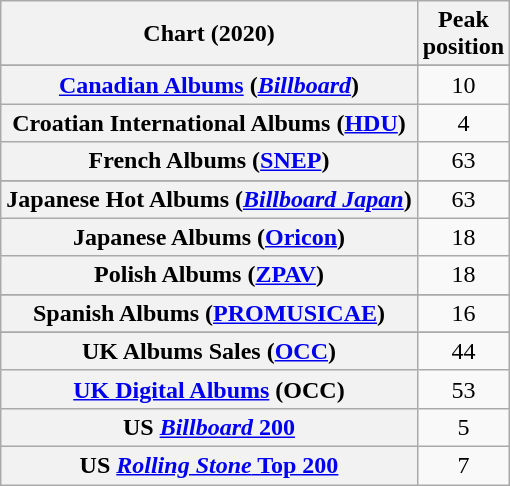<table class="wikitable sortable plainrowheaders" style="text-align:center">
<tr>
<th scope="col">Chart (2020)</th>
<th scope="col">Peak<br>position</th>
</tr>
<tr>
</tr>
<tr>
<th scope="row"><a href='#'>Canadian Albums</a> (<em><a href='#'>Billboard</a></em>)</th>
<td>10</td>
</tr>
<tr>
<th scope="row">Croatian International Albums (<a href='#'>HDU</a>)</th>
<td>4</td>
</tr>
<tr>
<th scope="row">French Albums (<a href='#'>SNEP</a>)</th>
<td>63</td>
</tr>
<tr>
</tr>
<tr>
<th scope="row">Japanese Hot Albums (<em><a href='#'>Billboard Japan</a></em>)</th>
<td>63</td>
</tr>
<tr>
<th scope="row">Japanese Albums (<a href='#'>Oricon</a>)</th>
<td>18</td>
</tr>
<tr>
<th scope="row">Polish Albums (<a href='#'>ZPAV</a>)</th>
<td>18</td>
</tr>
<tr>
</tr>
<tr>
</tr>
<tr>
<th scope="row">Spanish Albums (<a href='#'>PROMUSICAE</a>)</th>
<td>16</td>
</tr>
<tr>
</tr>
<tr>
<th scope="row">UK Albums Sales (<a href='#'>OCC</a>)</th>
<td>44</td>
</tr>
<tr>
<th scope="row"><a href='#'>UK Digital Albums</a> (OCC)</th>
<td>53</td>
</tr>
<tr>
<th scope="row">US <a href='#'><em>Billboard</em> 200</a></th>
<td>5</td>
</tr>
<tr>
<th scope="row">US <a href='#'><em>Rolling Stone</em> Top 200</a></th>
<td>7</td>
</tr>
</table>
